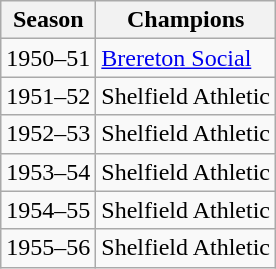<table class=wikitable>
<tr>
<th>Season</th>
<th>Champions</th>
</tr>
<tr>
<td>1950–51</td>
<td><a href='#'>Brereton Social</a></td>
</tr>
<tr>
<td>1951–52</td>
<td>Shelfield Athletic</td>
</tr>
<tr>
<td>1952–53</td>
<td>Shelfield Athletic</td>
</tr>
<tr>
<td>1953–54</td>
<td>Shelfield Athletic</td>
</tr>
<tr>
<td>1954–55</td>
<td>Shelfield Athletic</td>
</tr>
<tr>
<td>1955–56</td>
<td>Shelfield Athletic</td>
</tr>
</table>
